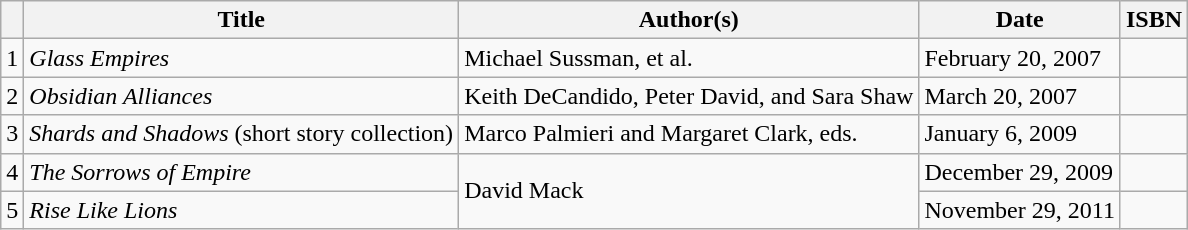<table class="wikitable">
<tr>
<th></th>
<th>Title</th>
<th>Author(s)</th>
<th>Date</th>
<th>ISBN</th>
</tr>
<tr>
<td>1</td>
<td><em>Glass Empires</em></td>
<td>Michael Sussman, et al.</td>
<td>February 20, 2007</td>
<td></td>
</tr>
<tr>
<td>2</td>
<td><em>Obsidian Alliances</em></td>
<td>Keith DeCandido, Peter David, and Sara Shaw</td>
<td>March 20, 2007</td>
<td></td>
</tr>
<tr>
<td>3</td>
<td><em>Shards and Shadows</em> (short story collection)</td>
<td>Marco Palmieri and Margaret Clark, eds.</td>
<td>January 6, 2009</td>
<td></td>
</tr>
<tr>
<td>4</td>
<td><em>The Sorrows of Empire</em></td>
<td rowspan="2">David Mack</td>
<td>December 29, 2009</td>
<td></td>
</tr>
<tr>
<td>5</td>
<td><em>Rise Like Lions</em></td>
<td>November 29, 2011</td>
<td></td>
</tr>
</table>
